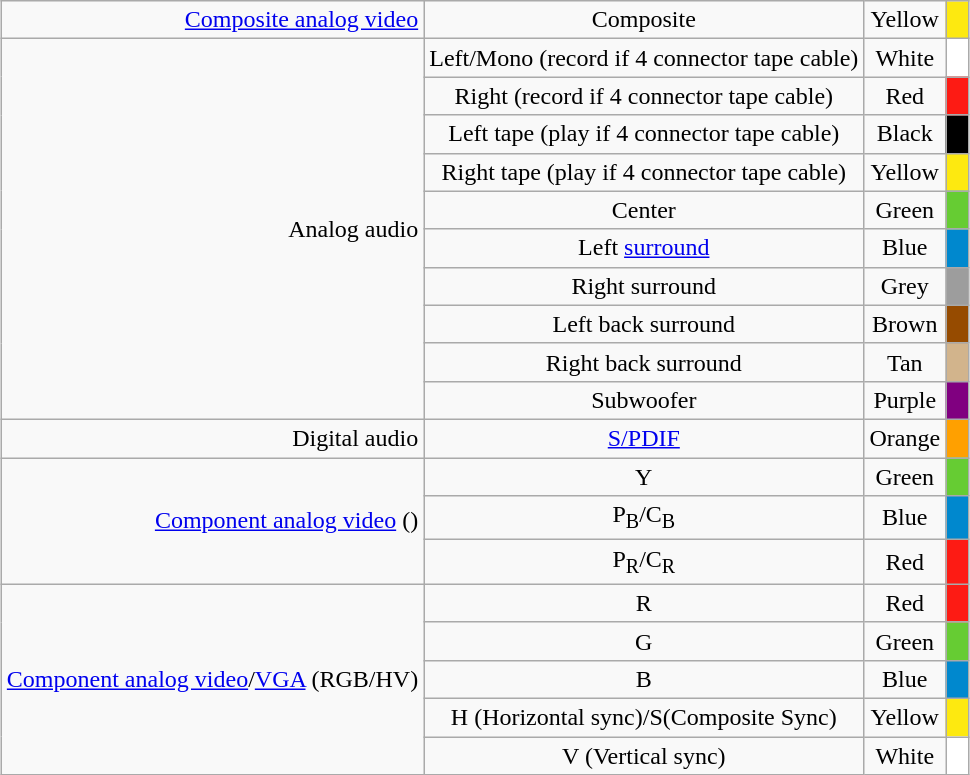<table class="wikitable"  style="margin:auto; text-align:center;">
<tr>
<td align="right"><a href='#'>Composite analog video</a></td>
<td>Composite</td>
<td>Yellow</td>
<td style="background:#fde910; ">  </td>
</tr>
<tr>
<td style="text-align:right;" rowspan="10">Analog audio</td>
<td>Left/Mono (record if 4 connector tape cable)</td>
<td>White</td>
<td style="background:#fff;">  </td>
</tr>
<tr>
<td>Right (record if 4 connector tape cable)</td>
<td>Red</td>
<td style="background:#fd1b14; ">  </td>
</tr>
<tr>
<td>Left tape (play if 4 connector tape cable)</td>
<td>Black</td>
<td style="background:#000000; ">  </td>
</tr>
<tr>
<td>Right tape (play if 4 connector tape cable)</td>
<td>Yellow</td>
<td style="background:#fde910; ">  </td>
</tr>
<tr>
<td>Center</td>
<td>Green</td>
<td style="background:#6c3;">  </td>
</tr>
<tr>
<td>Left <a href='#'>surround</a></td>
<td>Blue</td>
<td style="background:#0088ce; ">  </td>
</tr>
<tr>
<td>Right surround</td>
<td>Grey</td>
<td style="background:#9d9d9d; ">  </td>
</tr>
<tr>
<td>Left back surround</td>
<td>Brown</td>
<td style="background:#964b00; ">  </td>
</tr>
<tr>
<td>Right back surround</td>
<td>Tan</td>
<td style="background:tan;">  </td>
</tr>
<tr>
<td>Subwoofer</td>
<td>Purple</td>
<td style="background:purple;">  </td>
</tr>
<tr>
<td align="right">Digital audio</td>
<td><a href='#'>S/PDIF</a></td>
<td>Orange</td>
<td style="background:#ffa000; ">  </td>
</tr>
<tr>
<td style="text-align:right;" rowspan="3"><a href='#'>Component analog video</a> (<a href='#'></a>)</td>
<td>Y</td>
<td>Green</td>
<td style="background:#6c3;">  </td>
</tr>
<tr>
<td>P<sub>B</sub>/C<sub>B</sub></td>
<td>Blue</td>
<td style="background:#0088ce; ">  </td>
</tr>
<tr>
<td>P<sub>R</sub>/C<sub>R</sub></td>
<td>Red</td>
<td style="background:#fd1b14; ">  </td>
</tr>
<tr>
<td style="text-align:right;" rowspan="5"><a href='#'>Component analog video</a>/<a href='#'>VGA</a> (RGB/HV)</td>
<td>R</td>
<td>Red</td>
<td style="background:#fd1b14; ">  </td>
</tr>
<tr>
<td>G</td>
<td>Green</td>
<td style="background:#6c3;">  </td>
</tr>
<tr>
<td>B</td>
<td>Blue</td>
<td style="background:#0088ce; ">  </td>
</tr>
<tr>
<td>H (Horizontal sync)/S(Composite Sync)</td>
<td>Yellow</td>
<td style="background:#fde910; ">  </td>
</tr>
<tr>
<td>V (Vertical sync)</td>
<td>White</td>
<td style="background:#fff;">  </td>
</tr>
</table>
